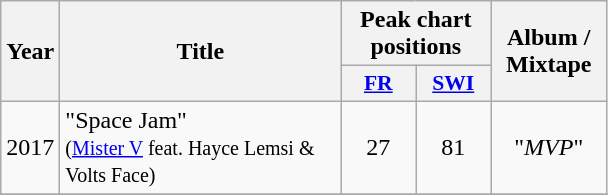<table class="wikitable">
<tr>
<th rowspan="2" style="text-align:center; width:10px;">Year</th>
<th rowspan="2" style="text-align:center; width:180px;">Title</th>
<th scope="col" colspan="2">Peak chart positions</th>
<th rowspan="2" style="text-align:center; width:70px;">Album / Mixtape</th>
</tr>
<tr>
<th scope="col" style="width:3em;font-size:90%;"><a href='#'>FR</a><br></th>
<th scope="col" style="width:3em;font-size:90%;"><a href='#'>SWI</a><br></th>
</tr>
<tr>
<td style="text-align:center;">2017</td>
<td>"Space Jam"<br><small>(<a href='#'>Mister V</a> feat. Hayce Lemsi & Volts Face)</small></td>
<td style="text-align:center;">27</td>
<td style="text-align:center;">81</td>
<td style="text-align:center;">"<em>MVP</em>"</td>
</tr>
<tr>
</tr>
</table>
